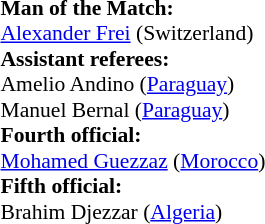<table width=50% style="font-size: 90%">
<tr>
<td><br><strong>Man of the Match:</strong>
<br><a href='#'>Alexander Frei</a> (Switzerland)<br><strong>Assistant referees:</strong>
<br>Amelio Andino (<a href='#'>Paraguay</a>)
<br>Manuel Bernal (<a href='#'>Paraguay</a>)
<br><strong>Fourth official:</strong>
<br><a href='#'>Mohamed Guezzaz</a> (<a href='#'>Morocco</a>)
<br><strong>Fifth official:</strong>
<br>Brahim Djezzar (<a href='#'>Algeria</a>)</td>
</tr>
</table>
